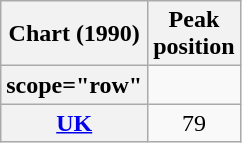<table class="wikitable plainrowheaders" style="text-align:center">
<tr>
<th scope="col">Chart (1990)</th>
<th scope="col">Peak<br> position</th>
</tr>
<tr>
<th>scope="row" </th>
</tr>
<tr>
<th scope="row"><a href='#'>UK</a></th>
<td style="text-align:center;">79</td>
</tr>
</table>
